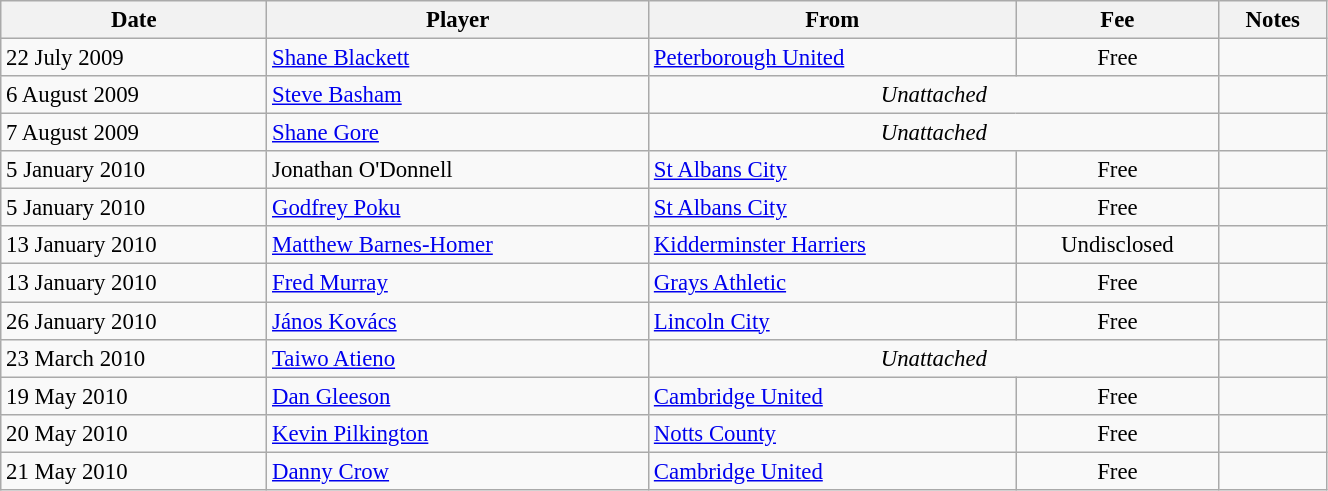<table class="wikitable" style="text-align:center; font-size:95%;width:70%; text-align:left">
<tr>
<th>Date</th>
<th>Player</th>
<th>From</th>
<th>Fee</th>
<th>Notes</th>
</tr>
<tr --->
<td>22 July 2009</td>
<td> <a href='#'>Shane Blackett</a></td>
<td><a href='#'>Peterborough United</a></td>
<td align="center">Free</td>
<td align="center"></td>
</tr>
<tr --->
<td>6 August 2009</td>
<td> <a href='#'>Steve Basham</a></td>
<td align="center" colspan=2><em>Unattached</em></td>
<td align="center"></td>
</tr>
<tr --->
<td>7 August 2009</td>
<td> <a href='#'>Shane Gore</a></td>
<td align="center" colspan=2><em>Unattached</em></td>
<td align="center"></td>
</tr>
<tr --->
<td>5 January 2010</td>
<td> Jonathan O'Donnell</td>
<td><a href='#'>St Albans City</a></td>
<td align="center">Free</td>
<td align="center"></td>
</tr>
<tr --->
<td>5 January 2010</td>
<td> <a href='#'>Godfrey Poku</a></td>
<td><a href='#'>St Albans City</a></td>
<td align="center">Free</td>
<td align="center"></td>
</tr>
<tr --->
<td>13 January 2010</td>
<td> <a href='#'>Matthew Barnes-Homer</a></td>
<td><a href='#'>Kidderminster Harriers</a></td>
<td align="center">Undisclosed</td>
<td align="center"></td>
</tr>
<tr --->
<td>13 January 2010</td>
<td> <a href='#'>Fred Murray</a></td>
<td><a href='#'>Grays Athletic</a></td>
<td align="center">Free</td>
<td align="center"></td>
</tr>
<tr --->
<td>26 January 2010</td>
<td> <a href='#'>János Kovács</a></td>
<td><a href='#'>Lincoln City</a></td>
<td align="center">Free</td>
<td align="center"></td>
</tr>
<tr --->
<td>23 March 2010</td>
<td> <a href='#'>Taiwo Atieno</a></td>
<td align="center" colspan=2><em>Unattached</em></td>
<td align="center"></td>
</tr>
<tr --->
<td>19 May 2010</td>
<td> <a href='#'>Dan Gleeson</a></td>
<td><a href='#'>Cambridge United</a></td>
<td align="center">Free</td>
<td align="center"></td>
</tr>
<tr --->
<td>20 May 2010</td>
<td> <a href='#'>Kevin Pilkington</a></td>
<td><a href='#'>Notts County</a></td>
<td align="center">Free</td>
<td align="center"></td>
</tr>
<tr --->
<td>21 May 2010</td>
<td> <a href='#'>Danny Crow</a></td>
<td><a href='#'>Cambridge United</a></td>
<td align="center">Free</td>
<td align="center"></td>
</tr>
</table>
